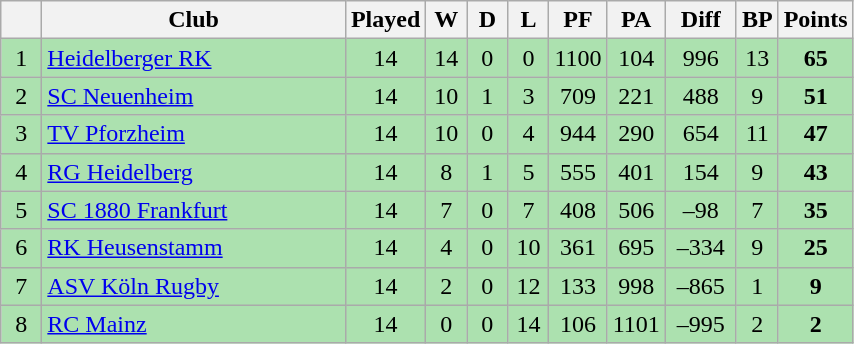<table class="wikitable" style="text-align: center;">
<tr>
<th bgcolor="#efefef" width="20"></th>
<th bgcolor="#efefef" width="195">Club</th>
<th bgcolor="#efefef" width="20">Played</th>
<th bgcolor="#efefef" width="20">W</th>
<th bgcolor="#efefef" width="20">D</th>
<th bgcolor="#efefef" width="20">L</th>
<th bgcolor="#efefef" width="20">PF</th>
<th bgcolor="#efefef" width="20">PA</th>
<th bgcolor="#efefef" width="40">Diff</th>
<th bgcolor="#efefef" width="20">BP</th>
<th bgcolor="#efefef" width="20">Points</th>
</tr>
<tr bgcolor=#ACE1AF align=center>
<td>1</td>
<td align=left><a href='#'>Heidelberger RK</a></td>
<td>14</td>
<td>14</td>
<td>0</td>
<td>0</td>
<td>1100</td>
<td>104</td>
<td>996</td>
<td>13</td>
<td><strong>65</strong></td>
</tr>
<tr bgcolor=#ACE1AF align=center>
<td>2</td>
<td align=left><a href='#'>SC Neuenheim</a></td>
<td>14</td>
<td>10</td>
<td>1</td>
<td>3</td>
<td>709</td>
<td>221</td>
<td>488</td>
<td>9</td>
<td><strong>51</strong></td>
</tr>
<tr bgcolor=#ACE1AF align=center>
<td>3</td>
<td align=left><a href='#'>TV Pforzheim</a></td>
<td>14</td>
<td>10</td>
<td>0</td>
<td>4</td>
<td>944</td>
<td>290</td>
<td>654</td>
<td>11</td>
<td><strong>47</strong></td>
</tr>
<tr bgcolor=#ACE1AF align=center>
<td>4</td>
<td align=left><a href='#'>RG Heidelberg</a></td>
<td>14</td>
<td>8</td>
<td>1</td>
<td>5</td>
<td>555</td>
<td>401</td>
<td>154</td>
<td>9</td>
<td><strong>43</strong></td>
</tr>
<tr bgcolor=#ACE1AF align=center>
<td>5</td>
<td align=left><a href='#'>SC 1880 Frankfurt</a></td>
<td>14</td>
<td>7</td>
<td>0</td>
<td>7</td>
<td>408</td>
<td>506</td>
<td>–98</td>
<td>7</td>
<td><strong>35</strong></td>
</tr>
<tr bgcolor=#ACE1AF align=center>
<td>6</td>
<td align=left><a href='#'>RK Heusenstamm</a></td>
<td>14</td>
<td>4</td>
<td>0</td>
<td>10</td>
<td>361</td>
<td>695</td>
<td>–334</td>
<td>9</td>
<td><strong>25</strong></td>
</tr>
<tr bgcolor=#ACE1AF align=center>
<td>7</td>
<td align=left><a href='#'>ASV Köln Rugby</a></td>
<td>14</td>
<td>2</td>
<td>0</td>
<td>12</td>
<td>133</td>
<td>998</td>
<td>–865</td>
<td>1</td>
<td><strong>9</strong></td>
</tr>
<tr bgcolor=#ACE1AF align=center>
<td>8</td>
<td align=left><a href='#'>RC Mainz</a></td>
<td>14</td>
<td>0</td>
<td>0</td>
<td>14</td>
<td>106</td>
<td>1101</td>
<td>–995</td>
<td>2</td>
<td><strong>2</strong></td>
</tr>
</table>
